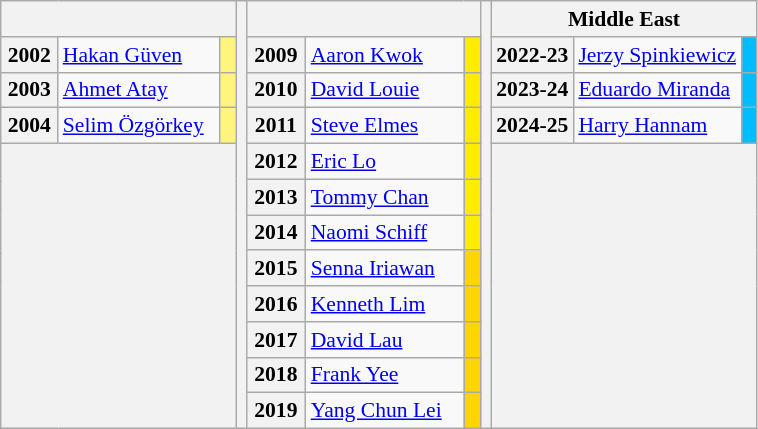<table class="wikitable" style="font-size:90%">
<tr>
<th colspan=3 width=150></th>
<th rowspan=12></th>
<th colspan=3 width=150></th>
<th rowspan=12></th>
<th colspan=3 width=150> Middle East</th>
</tr>
<tr>
<th>2002</th>
<td> <a href='#'>Hakan Güven</a></td>
<td bgcolor="#fff57e"> </td>
<th>2009</th>
<td> <a href='#'>Aaron Kwok</a></td>
<td bgcolor="#ffec00"> </td>
<th>2022-23</th>
<td> <a href='#'>Jerzy Spinkiewicz</a></td>
<td bgcolor="#00bdff"> </td>
</tr>
<tr>
<th>2003</th>
<td> <a href='#'>Ahmet Atay</a></td>
<td bgcolor="#fff57e"> </td>
<th>2010</th>
<td> <a href='#'>David Louie</a></td>
<td bgcolor="#ffec00"> </td>
<th>2023-24</th>
<td> <a href='#'>Eduardo Miranda</a></td>
<td bgcolor="#00bdff"> </td>
</tr>
<tr>
<th>2004</th>
<td> <a href='#'>Selim Özgörkey</a></td>
<td bgcolor="#fff57e"> </td>
<th>2011</th>
<td> <a href='#'>Steve Elmes</a></td>
<td bgcolor="#ffec00"> </td>
<th>2024-25</th>
<td> <a href='#'>Harry Hannam</a></td>
<td bgcolor="#00bdff"> </td>
</tr>
<tr>
<th colspan=3 rowspan=8></th>
<th>2012</th>
<td> <a href='#'>Eric Lo</a></td>
<td bgcolor="#ffec00"> </td>
<th colspan=3 rowspan=8></th>
</tr>
<tr>
<th>2013</th>
<td> <a href='#'>Tommy Chan</a></td>
<td bgcolor="#ffec00"> </td>
</tr>
<tr>
<th>2014</th>
<td> <a href='#'>Naomi Schiff</a></td>
<td bgcolor="#ffec00"> </td>
</tr>
<tr>
<th>2015</th>
<td> <a href='#'>Senna Iriawan</a></td>
<td bgcolor="#ffd500"> </td>
</tr>
<tr>
<th>2016</th>
<td> <a href='#'>Kenneth Lim</a></td>
<td bgcolor="#ffd500"> </td>
</tr>
<tr>
<th>2017</th>
<td> <a href='#'>David Lau</a></td>
<td bgcolor="#ffd500"> </td>
</tr>
<tr>
<th>2018</th>
<td> <a href='#'>Frank Yee</a></td>
<td bgcolor="#ffd500"> </td>
</tr>
<tr>
<th>2019</th>
<td> <a href='#'>Yang Chun Lei</a></td>
<td bgcolor="#ffd500"> </td>
</tr>
</table>
